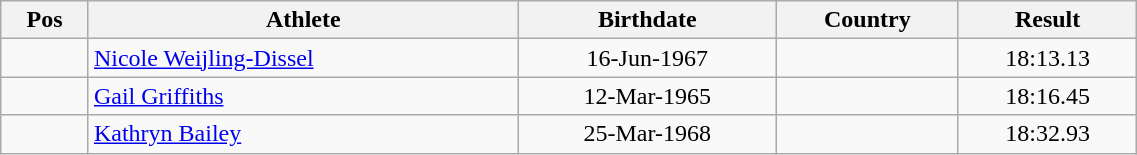<table class="wikitable"  style="text-align:center; width:60%;">
<tr>
<th>Pos</th>
<th>Athlete</th>
<th>Birthdate</th>
<th>Country</th>
<th>Result</th>
</tr>
<tr>
<td align=center></td>
<td align=left><a href='#'>Nicole Weijling-Dissel</a></td>
<td>16-Jun-1967</td>
<td align=left></td>
<td>18:13.13</td>
</tr>
<tr>
<td align=center></td>
<td align=left><a href='#'>Gail Griffiths</a></td>
<td>12-Mar-1965</td>
<td align=left></td>
<td>18:16.45</td>
</tr>
<tr>
<td align=center></td>
<td align=left><a href='#'>Kathryn Bailey</a></td>
<td>25-Mar-1968</td>
<td align=left></td>
<td>18:32.93</td>
</tr>
</table>
